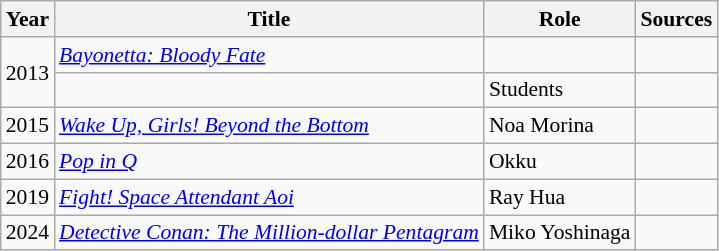<table class="wikitable" style="font-size: 90%;">
<tr>
<th>Year</th>
<th>Title</th>
<th>Role</th>
<th>Sources</th>
</tr>
<tr>
<td rowspan="2">2013</td>
<td><em><a href='#'>Bayonetta: Bloody Fate</a></em></td>
<td></td>
<td></td>
</tr>
<tr>
<td><em></em></td>
<td>Students</td>
<td></td>
</tr>
<tr>
<td>2015</td>
<td><em><a href='#'>Wake Up, Girls! Beyond the Bottom</a></em></td>
<td>Noa Morina</td>
<td></td>
</tr>
<tr>
<td>2016</td>
<td><em><a href='#'>Pop in Q</a></em></td>
<td>Okku</td>
<td></td>
</tr>
<tr>
<td>2019</td>
<td><em><a href='#'>Fight! Space Attendant Aoi</a></em></td>
<td>Ray Hua</td>
<td></td>
</tr>
<tr>
<td>2024</td>
<td><em><a href='#'>Detective Conan: The Million-dollar Pentagram</a></em></td>
<td>Miko Yoshinaga</td>
<td></td>
</tr>
</table>
